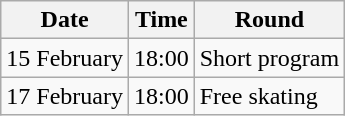<table class="wikitable">
<tr>
<th>Date</th>
<th>Time</th>
<th>Round</th>
</tr>
<tr>
<td>15 February</td>
<td>18:00</td>
<td>Short program</td>
</tr>
<tr>
<td>17 February</td>
<td>18:00</td>
<td>Free skating</td>
</tr>
</table>
